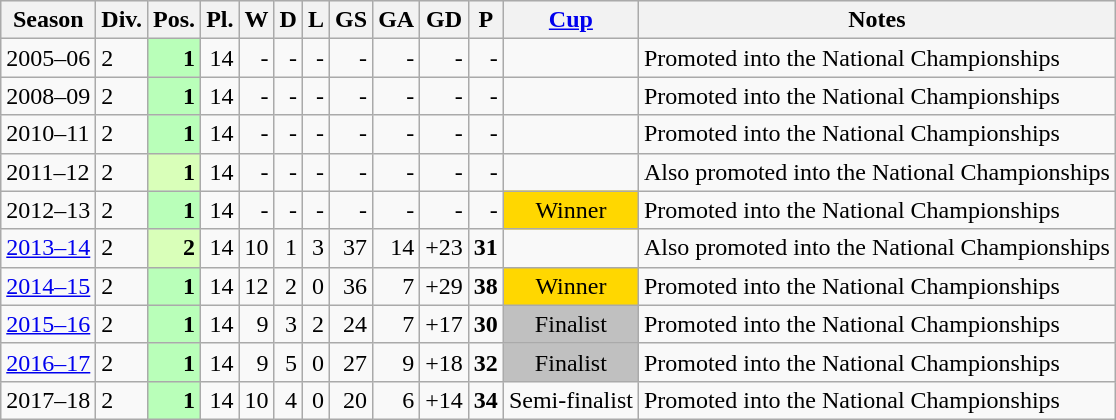<table class="wikitable">
<tr style="background:#efefef;">
<th>Season</th>
<th>Div.</th>
<th>Pos.</th>
<th>Pl.</th>
<th>W</th>
<th>D</th>
<th>L</th>
<th>GS</th>
<th>GA</th>
<th>GD</th>
<th>P</th>
<th><a href='#'>Cup</a></th>
<th>Notes</th>
</tr>
<tr>
<td>2005–06</td>
<td>2</td>
<td align=right bgcolor=#B9FFB9><strong>1</strong></td>
<td align=right>14</td>
<td align=right>-</td>
<td align=right>-</td>
<td align=right>-</td>
<td align=right>-</td>
<td align=right>-</td>
<td align=right>-</td>
<td align=right>-</td>
<td></td>
<td>Promoted into the National Championships</td>
</tr>
<tr>
<td>2008–09</td>
<td>2</td>
<td align=right bgcolor=#B9FFB9><strong>1</strong></td>
<td align=right>14</td>
<td align=right>-</td>
<td align=right>-</td>
<td align=right>-</td>
<td align=right>-</td>
<td align=right>-</td>
<td align=right>-</td>
<td align=right>-</td>
<td></td>
<td>Promoted into the National Championships</td>
</tr>
<tr>
<td>2010–11</td>
<td>2</td>
<td align=right bgcolor=#B9FFB9><strong>1</strong></td>
<td align=right>14</td>
<td align=right>-</td>
<td align=right>-</td>
<td align=right>-</td>
<td align=right>-</td>
<td align=right>-</td>
<td align=right>-</td>
<td align=right>-</td>
<td></td>
<td>Promoted into the National Championships</td>
</tr>
<tr>
<td>2011–12</td>
<td>2</td>
<td align=right bgcolor=#D9FFB9><strong>1</strong></td>
<td align=right>14</td>
<td align=right>-</td>
<td align=right>-</td>
<td align=right>-</td>
<td align=right>-</td>
<td align=right>-</td>
<td align=right>-</td>
<td align=right>-</td>
<td></td>
<td>Also promoted into the National Championships</td>
</tr>
<tr>
<td>2012–13</td>
<td>2</td>
<td align=right bgcolor=#B9FFB9><strong>1</strong></td>
<td align=right>14</td>
<td align=right>-</td>
<td align=right>-</td>
<td align=right>-</td>
<td align=right>-</td>
<td align=right>-</td>
<td align=right>-</td>
<td align=right>-</td>
<td align=center bgcolor=gold>Winner</td>
<td>Promoted into the National Championships</td>
</tr>
<tr>
<td><a href='#'>2013–14</a></td>
<td>2</td>
<td align=right bgcolor=#D9FFB9><strong>2</strong></td>
<td align=right>14</td>
<td align=right>10</td>
<td align=right>1</td>
<td align=right>3</td>
<td align=right>37</td>
<td align=right>14</td>
<td align=right>+23</td>
<td align=right><strong>31</strong></td>
<td></td>
<td>Also promoted into the National Championships</td>
</tr>
<tr>
<td><a href='#'>2014–15</a></td>
<td>2</td>
<td align=right bgcolor=#B9FFB9><strong>1</strong></td>
<td align=right>14</td>
<td align=right>12</td>
<td align=right>2</td>
<td align=right>0</td>
<td align=right>36</td>
<td align=right>7</td>
<td align=right>+29</td>
<td align=right><strong>38</strong></td>
<td align=center bgcolor=gold>Winner</td>
<td>Promoted into the National Championships</td>
</tr>
<tr>
<td><a href='#'>2015–16</a></td>
<td>2</td>
<td align=right bgcolor=#B9FFB9><strong>1</strong></td>
<td align=right>14</td>
<td align=right>9</td>
<td align=right>3</td>
<td align=right>2</td>
<td align=right>24</td>
<td align=right>7</td>
<td align=right>+17</td>
<td align=right><strong>30</strong></td>
<td align=center bgcolor=silver>Finalist</td>
<td>Promoted into the National Championships</td>
</tr>
<tr>
<td><a href='#'>2016–17</a></td>
<td>2</td>
<td align=right bgcolor=#B9FFB9><strong>1</strong></td>
<td align=right>14</td>
<td align=right>9</td>
<td align=right>5</td>
<td align=right>0</td>
<td align=right>27</td>
<td align=right>9</td>
<td align=right>+18</td>
<td align=right><strong>32</strong></td>
<td align=center bgcolor=silver>Finalist</td>
<td>Promoted into the National Championships</td>
</tr>
<tr>
<td>2017–18</td>
<td>2</td>
<td align=right bgcolor=#B9FFB9><strong>1</strong></td>
<td align=right>14</td>
<td align=right>10</td>
<td align=right>4</td>
<td align=right>0</td>
<td align=right>20</td>
<td align=right>6</td>
<td align=right>+14</td>
<td align=right><strong>34</strong></td>
<td align=center>Semi-finalist</td>
<td>Promoted into the National Championships</td>
</tr>
</table>
